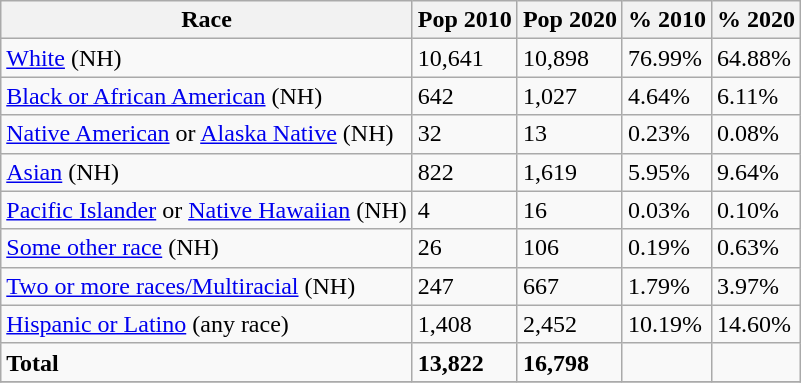<table class="wikitable">
<tr>
<th>Race</th>
<th>Pop 2010</th>
<th>Pop 2020</th>
<th>% 2010</th>
<th>% 2020</th>
</tr>
<tr>
<td><a href='#'>White</a> (NH)</td>
<td>10,641</td>
<td>10,898</td>
<td>76.99%</td>
<td>64.88%</td>
</tr>
<tr>
<td><a href='#'>Black or African American</a> (NH)</td>
<td>642</td>
<td>1,027</td>
<td>4.64%</td>
<td>6.11%</td>
</tr>
<tr>
<td><a href='#'>Native American</a> or <a href='#'>Alaska Native</a> (NH)</td>
<td>32</td>
<td>13</td>
<td>0.23%</td>
<td>0.08%</td>
</tr>
<tr>
<td><a href='#'>Asian</a> (NH)</td>
<td>822</td>
<td>1,619</td>
<td>5.95%</td>
<td>9.64%</td>
</tr>
<tr>
<td><a href='#'>Pacific Islander</a> or <a href='#'>Native Hawaiian</a> (NH)</td>
<td>4</td>
<td>16</td>
<td>0.03%</td>
<td>0.10%</td>
</tr>
<tr>
<td><a href='#'>Some other race</a> (NH)</td>
<td>26</td>
<td>106</td>
<td>0.19%</td>
<td>0.63%</td>
</tr>
<tr>
<td><a href='#'>Two or more races/Multiracial</a> (NH)</td>
<td>247</td>
<td>667</td>
<td>1.79%</td>
<td>3.97%</td>
</tr>
<tr>
<td><a href='#'>Hispanic or Latino</a> (any race)</td>
<td>1,408</td>
<td>2,452</td>
<td>10.19%</td>
<td>14.60%</td>
</tr>
<tr>
<td><strong>Total</strong></td>
<td><strong>13,822</strong></td>
<td><strong>16,798</strong></td>
<td></td>
<td></td>
</tr>
<tr>
</tr>
</table>
